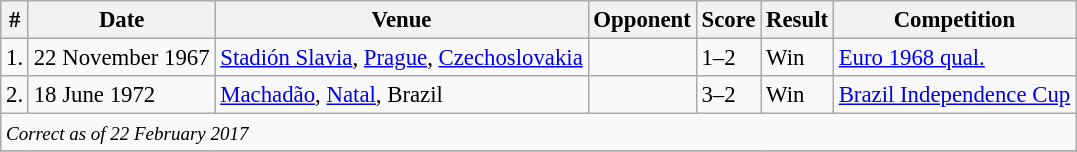<table class="wikitable" style="font-size:95%;">
<tr>
<th>#</th>
<th>Date</th>
<th>Venue</th>
<th>Opponent</th>
<th>Score</th>
<th>Result</th>
<th>Competition</th>
</tr>
<tr>
<td>1.</td>
<td>22 November 1967</td>
<td><a href='#'>Stadión Slavia</a>, <a href='#'>Prague</a>, <a href='#'>Czechoslovakia</a></td>
<td></td>
<td>1–2</td>
<td>Win</td>
<td><a href='#'>Euro 1968 qual.</a></td>
</tr>
<tr>
<td>2.</td>
<td>18 June 1972</td>
<td><a href='#'>Machadão</a>, <a href='#'>Natal</a>, Brazil</td>
<td></td>
<td>3–2</td>
<td>Win</td>
<td><a href='#'>Brazil Independence Cup</a></td>
</tr>
<tr>
<td colspan="15"><small><em>Correct as of 22 February 2017</em></small></td>
</tr>
<tr>
</tr>
</table>
